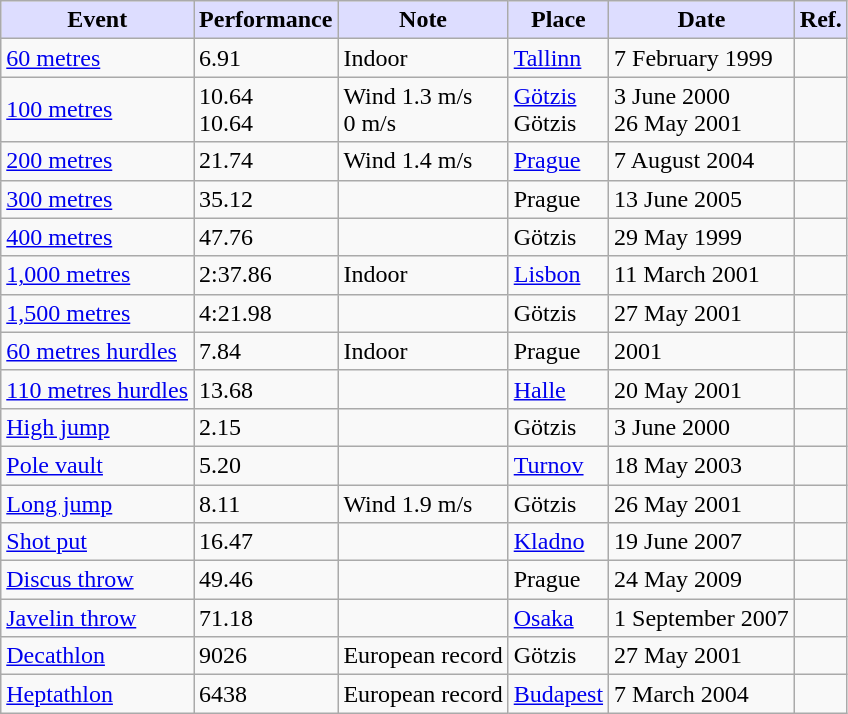<table class="wikitable">
<tr>
<th style="background:#ddf;">Event</th>
<th style="background:#ddf;">Performance</th>
<th style="background:#ddf;">Note</th>
<th style="background:#ddf;">Place</th>
<th style="background:#ddf;">Date</th>
<th style="background:#ddf;">Ref.</th>
</tr>
<tr>
<td><a href='#'>60 metres</a></td>
<td>6.91</td>
<td>Indoor</td>
<td><a href='#'>Tallinn</a></td>
<td>7 February 1999</td>
<td></td>
</tr>
<tr>
<td><a href='#'>100 metres</a></td>
<td>10.64 <br> 10.64</td>
<td>Wind 1.3 m/s <br> 0 m/s</td>
<td><a href='#'>Götzis</a> <br> Götzis</td>
<td>3 June 2000 <br> 26 May 2001</td>
<td> <br></td>
</tr>
<tr>
<td><a href='#'>200 metres</a></td>
<td>21.74</td>
<td>Wind 1.4 m/s</td>
<td><a href='#'>Prague</a></td>
<td>7 August 2004</td>
<td></td>
</tr>
<tr>
<td><a href='#'>300 metres</a></td>
<td>35.12</td>
<td></td>
<td>Prague</td>
<td>13 June 2005</td>
<td></td>
</tr>
<tr>
<td><a href='#'>400 metres</a></td>
<td>47.76</td>
<td></td>
<td>Götzis</td>
<td>29 May 1999</td>
<td></td>
</tr>
<tr>
<td><a href='#'>1,000 metres</a></td>
<td>2:37.86</td>
<td>Indoor</td>
<td><a href='#'>Lisbon</a></td>
<td>11 March 2001</td>
<td></td>
</tr>
<tr>
<td><a href='#'>1,500 metres</a></td>
<td>4:21.98</td>
<td></td>
<td>Götzis</td>
<td>27 May 2001</td>
<td></td>
</tr>
<tr>
<td><a href='#'>60 metres hurdles</a></td>
<td>7.84</td>
<td>Indoor</td>
<td>Prague</td>
<td>2001</td>
<td></td>
</tr>
<tr>
<td><a href='#'>110 metres hurdles</a></td>
<td>13.68</td>
<td></td>
<td><a href='#'>Halle</a></td>
<td>20 May 2001</td>
<td></td>
</tr>
<tr>
<td><a href='#'>High jump</a></td>
<td>2.15</td>
<td></td>
<td>Götzis</td>
<td>3 June 2000</td>
<td></td>
</tr>
<tr>
<td><a href='#'>Pole vault</a></td>
<td>5.20</td>
<td></td>
<td><a href='#'>Turnov</a></td>
<td>18 May 2003</td>
<td></td>
</tr>
<tr>
<td><a href='#'>Long jump</a></td>
<td>8.11</td>
<td>Wind 1.9 m/s</td>
<td>Götzis</td>
<td>26 May 2001</td>
<td></td>
</tr>
<tr>
<td><a href='#'>Shot put</a></td>
<td>16.47</td>
<td></td>
<td><a href='#'>Kladno</a></td>
<td>19 June 2007</td>
<td></td>
</tr>
<tr>
<td><a href='#'>Discus throw</a></td>
<td>49.46</td>
<td></td>
<td>Prague</td>
<td>24 May 2009</td>
<td></td>
</tr>
<tr>
<td><a href='#'>Javelin throw</a></td>
<td>71.18</td>
<td></td>
<td><a href='#'>Osaka</a></td>
<td>1 September 2007</td>
<td></td>
</tr>
<tr>
<td><a href='#'>Decathlon</a></td>
<td>9026</td>
<td>European record</td>
<td>Götzis</td>
<td>27 May 2001</td>
<td></td>
</tr>
<tr>
<td><a href='#'>Heptathlon</a></td>
<td>6438</td>
<td>European record</td>
<td><a href='#'>Budapest</a></td>
<td>7 March 2004</td>
<td></td>
</tr>
</table>
